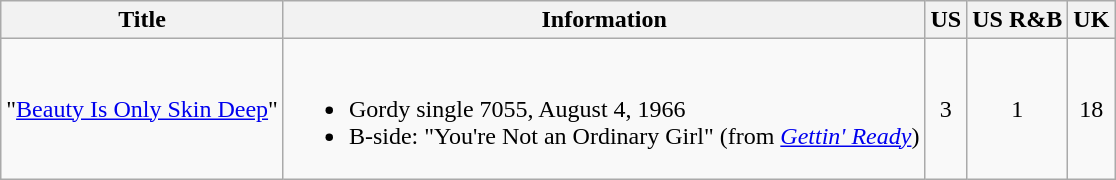<table class="wikitable">
<tr>
<th>Title</th>
<th>Information</th>
<th>US</th>
<th>US R&B</th>
<th>UK</th>
</tr>
<tr>
<td>"<a href='#'>Beauty Is Only Skin Deep</a>"</td>
<td><br><ul><li>Gordy single 7055, August 4, 1966</li><li>B-side: "You're Not an Ordinary Girl" (from <em><a href='#'>Gettin' Ready</a></em>)</li></ul></td>
<td align="center">3</td>
<td align="center">1</td>
<td align="center">18</td>
</tr>
</table>
